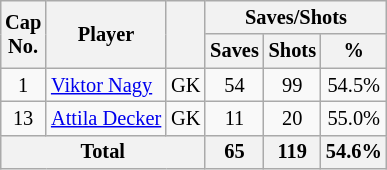<table class="wikitable sortable" style="text-align: center; font-size: 85%; margin-left: 1em;">
<tr>
<th rowspan="2">Cap<br>No.</th>
<th rowspan="2">Player</th>
<th rowspan="2"></th>
<th colspan="3">Saves/Shots</th>
</tr>
<tr>
<th>Saves</th>
<th>Shots</th>
<th>%</th>
</tr>
<tr>
<td>1</td>
<td style="text-align: left;" data-sort-value="Nagy, Viktor"><a href='#'>Viktor Nagy</a></td>
<td>GK</td>
<td>54</td>
<td>99</td>
<td>54.5%</td>
</tr>
<tr>
<td>13</td>
<td style="text-align: left;" data-sort-value="Decker, Attila"><a href='#'>Attila Decker</a></td>
<td>GK</td>
<td>11</td>
<td>20</td>
<td>55.0%</td>
</tr>
<tr>
<th colspan="3">Total</th>
<th>65</th>
<th>119</th>
<th>54.6%</th>
</tr>
</table>
